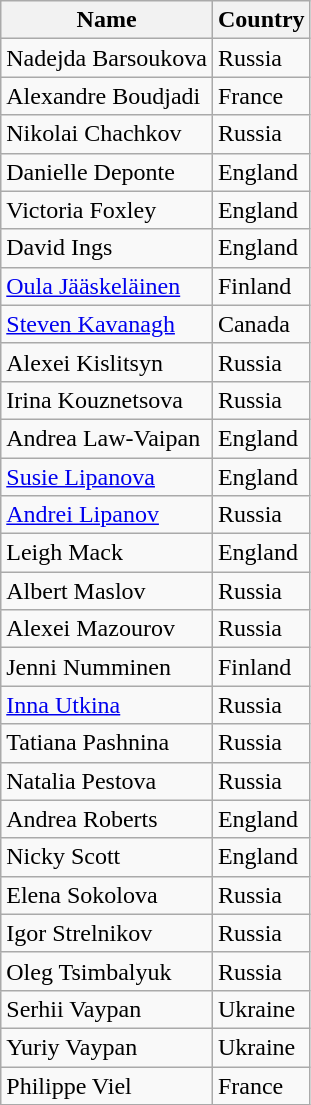<table class="wikitable">
<tr>
<th>Name</th>
<th>Country</th>
</tr>
<tr>
<td>Nadejda Barsoukova</td>
<td>Russia</td>
</tr>
<tr>
<td>Alexandre Boudjadi</td>
<td>France</td>
</tr>
<tr>
<td>Nikolai Chachkov</td>
<td>Russia</td>
</tr>
<tr>
<td>Danielle Deponte</td>
<td>England</td>
</tr>
<tr>
<td>Victoria Foxley</td>
<td>England</td>
</tr>
<tr>
<td>David Ings</td>
<td>England</td>
</tr>
<tr>
<td><a href='#'>Oula Jääskeläinen</a></td>
<td>Finland</td>
</tr>
<tr>
<td><a href='#'>Steven Kavanagh</a></td>
<td>Canada</td>
</tr>
<tr>
<td>Alexei Kislitsyn</td>
<td>Russia</td>
</tr>
<tr>
<td>Irina Kouznetsova</td>
<td>Russia</td>
</tr>
<tr>
<td>Andrea Law-Vaipan</td>
<td>England</td>
</tr>
<tr>
<td><a href='#'>Susie Lipanova</a></td>
<td>England</td>
</tr>
<tr>
<td><a href='#'>Andrei Lipanov</a></td>
<td>Russia</td>
</tr>
<tr>
<td>Leigh Mack</td>
<td>England</td>
</tr>
<tr>
<td>Albert Maslov</td>
<td>Russia</td>
</tr>
<tr>
<td>Alexei Mazourov</td>
<td>Russia</td>
</tr>
<tr>
<td>Jenni Numminen</td>
<td>Finland</td>
</tr>
<tr>
<td><a href='#'>Inna Utkina</a></td>
<td>Russia</td>
</tr>
<tr>
<td>Tatiana Pashnina</td>
<td>Russia</td>
</tr>
<tr>
<td>Natalia Pestova</td>
<td>Russia</td>
</tr>
<tr>
<td>Andrea Roberts</td>
<td>England</td>
</tr>
<tr>
<td>Nicky Scott</td>
<td>England</td>
</tr>
<tr>
<td>Elena Sokolova</td>
<td>Russia</td>
</tr>
<tr>
<td>Igor Strelnikov</td>
<td>Russia</td>
</tr>
<tr>
<td>Oleg Tsimbalyuk</td>
<td>Russia</td>
</tr>
<tr>
<td>Serhii Vaypan</td>
<td>Ukraine</td>
</tr>
<tr>
<td>Yuriy Vaypan</td>
<td>Ukraine</td>
</tr>
<tr>
<td>Philippe Viel</td>
<td>France</td>
</tr>
</table>
